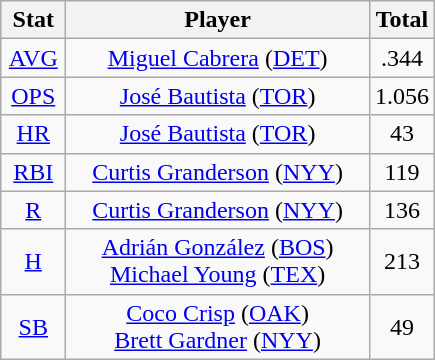<table class="wikitable" style="text-align:center;">
<tr>
<th style="width:15%">Stat</th>
<th>Player</th>
<th style="width:15%">Total</th>
</tr>
<tr>
<td><a href='#'>AVG</a></td>
<td><a href='#'>Miguel Cabrera</a> (<a href='#'>DET</a>)</td>
<td>.344</td>
</tr>
<tr>
<td><a href='#'>OPS</a></td>
<td><a href='#'>José Bautista</a> (<a href='#'>TOR</a>)</td>
<td>1.056</td>
</tr>
<tr>
<td><a href='#'>HR</a></td>
<td><a href='#'>José Bautista</a> (<a href='#'>TOR</a>)</td>
<td>43</td>
</tr>
<tr>
<td><a href='#'>RBI</a></td>
<td><a href='#'>Curtis Granderson</a> (<a href='#'>NYY</a>)</td>
<td>119</td>
</tr>
<tr>
<td><a href='#'>R</a></td>
<td><a href='#'>Curtis Granderson</a> (<a href='#'>NYY</a>)</td>
<td>136</td>
</tr>
<tr>
<td><a href='#'>H</a></td>
<td><a href='#'>Adrián González</a> (<a href='#'>BOS</a>)<br><a href='#'>Michael Young</a> (<a href='#'>TEX</a>)</td>
<td>213</td>
</tr>
<tr>
<td><a href='#'>SB</a></td>
<td><a href='#'>Coco Crisp</a> (<a href='#'>OAK</a>)<br><a href='#'>Brett Gardner</a> (<a href='#'>NYY</a>)</td>
<td>49</td>
</tr>
</table>
